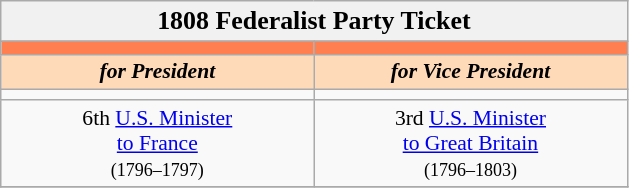<table class="wikitable" style="font-size:90%; text-align:center;">
<tr>
<td style="background:#f1f1f1;" colspan="30"><big><strong>1808 Federalist Party Ticket</strong></big></td>
</tr>
<tr>
<th style="width:3em; font-size:135%; background:#FF7F50; width:200px;"><a href='#'></a></th>
<th style="width:3em; font-size:135%; background:#FF7F50; width:200px;"><a href='#'></a></th>
</tr>
<tr>
<td style="width:3em; font-size:100%; color:#000; background:#FFDAB9; width:200px;"><strong><em>for President</em></strong></td>
<td style="width:3em; font-size:100%; color:#000; background:#FFDAB9; width:200px;"><strong><em>for Vice President</em></strong></td>
</tr>
<tr>
<td></td>
<td></td>
</tr>
<tr>
<td>6th <a href='#'>U.S. Minister<br>to France</a><br><small>(1796–1797)</small></td>
<td>3rd <a href='#'>U.S. Minister<br>to Great Britain</a><br><small>(1796–1803)</small></td>
</tr>
<tr>
</tr>
</table>
